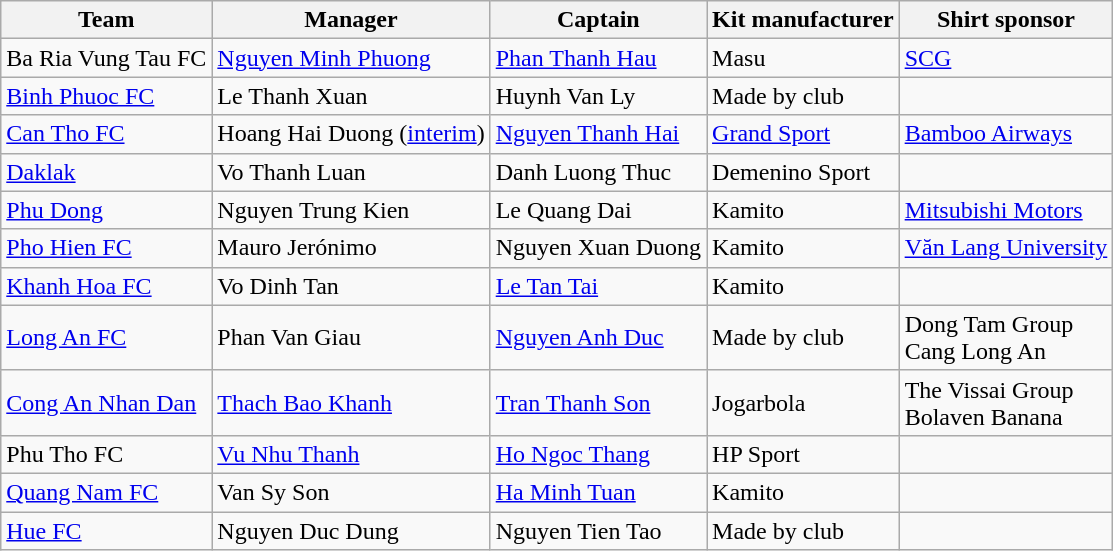<table class="wikitable sortable">
<tr>
<th>Team</th>
<th>Manager</th>
<th>Captain</th>
<th>Kit manufacturer</th>
<th>Shirt sponsor</th>
</tr>
<tr>
<td>Ba Ria Vung Tau FC</td>
<td> <a href='#'>Nguyen Minh Phuong</a></td>
<td> <a href='#'>Phan Thanh Hau</a></td>
<td> Masu</td>
<td> <a href='#'>SCG</a></td>
</tr>
<tr>
<td><a href='#'>Binh Phuoc FC</a></td>
<td> Le Thanh Xuan</td>
<td> Huynh Van Ly</td>
<td>Made by club</td>
<td></td>
</tr>
<tr>
<td><a href='#'>Can Tho FC</a></td>
<td> Hoang Hai Duong (<a href='#'>interim</a>)</td>
<td> <a href='#'>Nguyen Thanh Hai</a></td>
<td> <a href='#'>Grand Sport</a></td>
<td> <a href='#'>Bamboo Airways</a></td>
</tr>
<tr>
<td><a href='#'>Daklak</a></td>
<td> Vo Thanh Luan</td>
<td> Danh Luong Thuc</td>
<td> Demenino Sport</td>
<td></td>
</tr>
<tr>
<td><a href='#'>Phu Dong</a></td>
<td> Nguyen Trung Kien</td>
<td> Le Quang Dai</td>
<td> Kamito</td>
<td> <a href='#'>Mitsubishi Motors</a></td>
</tr>
<tr>
<td><a href='#'>Pho Hien FC</a></td>
<td> Mauro Jerónimo</td>
<td> Nguyen Xuan Duong</td>
<td> Kamito</td>
<td> <a href='#'>Văn Lang University</a></td>
</tr>
<tr>
<td><a href='#'>Khanh Hoa FC</a></td>
<td> Vo Dinh Tan</td>
<td> <a href='#'>Le Tan Tai</a></td>
<td> Kamito</td>
<td></td>
</tr>
<tr>
<td><a href='#'>Long An FC</a></td>
<td> Phan Van Giau</td>
<td> <a href='#'>Nguyen Anh Duc</a></td>
<td>Made by club</td>
<td> Dong Tam Group <br>  Cang Long An</td>
</tr>
<tr>
<td><a href='#'>Cong An Nhan Dan</a></td>
<td> <a href='#'>Thach Bao Khanh</a></td>
<td> <a href='#'>Tran Thanh Son</a></td>
<td> Jogarbola</td>
<td> The Vissai Group <br>  Bolaven Banana</td>
</tr>
<tr>
<td>Phu Tho FC</td>
<td> <a href='#'>Vu Nhu Thanh</a></td>
<td> <a href='#'>Ho Ngoc Thang</a></td>
<td> HP Sport</td>
<td></td>
</tr>
<tr>
<td><a href='#'>Quang Nam FC</a></td>
<td> Van Sy Son</td>
<td> <a href='#'>Ha Minh Tuan</a></td>
<td> Kamito</td>
<td></td>
</tr>
<tr>
<td><a href='#'>Hue FC</a></td>
<td> Nguyen Duc Dung</td>
<td> Nguyen Tien Tao</td>
<td>Made by club</td>
<td></td>
</tr>
</table>
